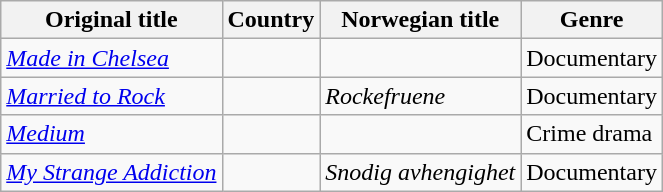<table class="wikitable">
<tr>
<th>Original title</th>
<th>Country</th>
<th>Norwegian title</th>
<th>Genre</th>
</tr>
<tr>
<td><em><a href='#'>Made in Chelsea</a></em></td>
<td></td>
<td></td>
<td>Documentary</td>
</tr>
<tr>
<td><em><a href='#'>Married to Rock</a></em></td>
<td></td>
<td><em>Rockefruene</em></td>
<td>Documentary</td>
</tr>
<tr>
<td><em><a href='#'>Medium</a></em></td>
<td></td>
<td></td>
<td>Crime drama</td>
</tr>
<tr>
<td><em><a href='#'>My Strange Addiction</a></em></td>
<td></td>
<td><em>Snodig avhengighet</em></td>
<td>Documentary</td>
</tr>
</table>
